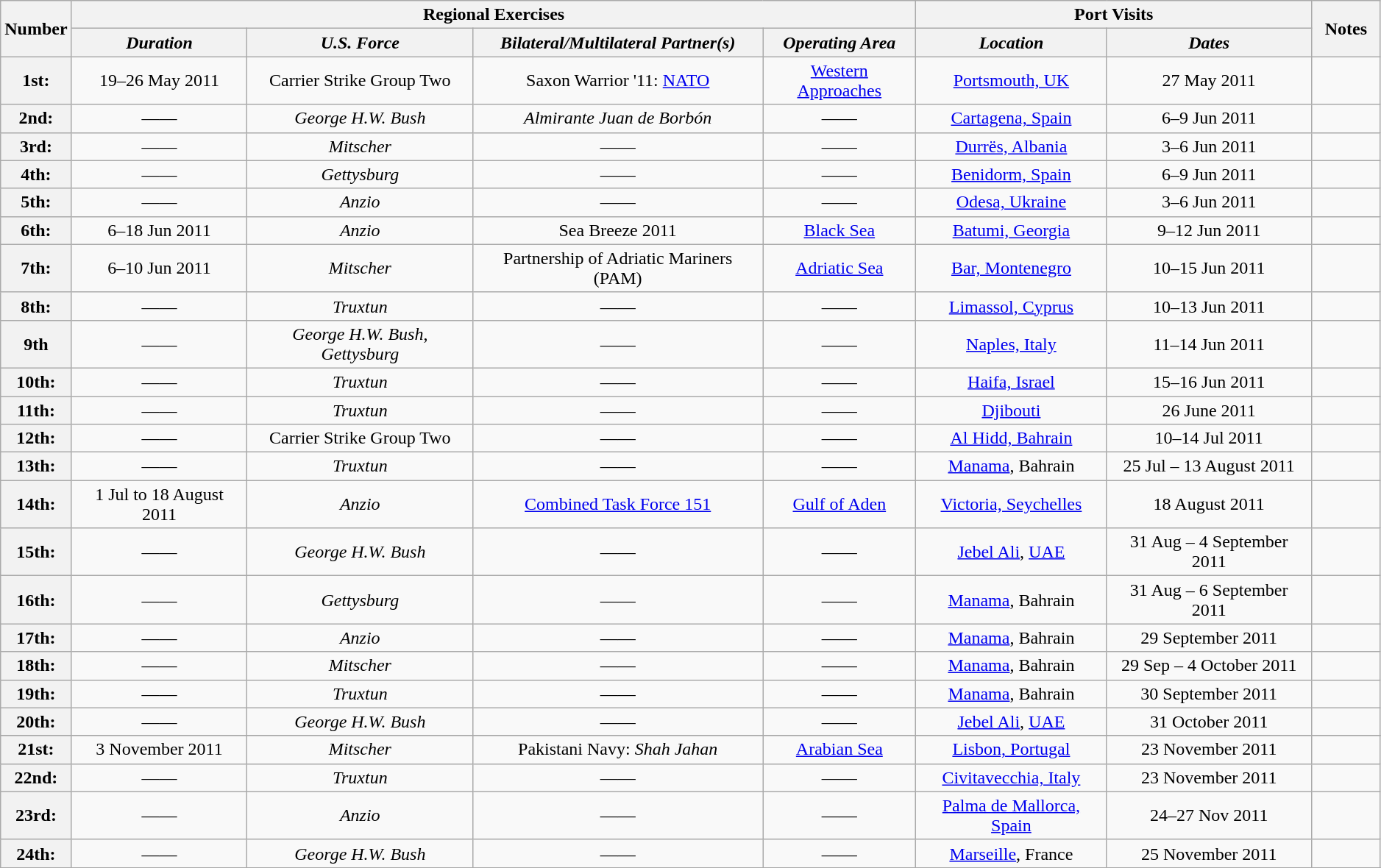<table class="wikitable" style="text-align:center" width=99%>
<tr>
<th rowspan="2" width="5%">Number</th>
<th colspan="4" align="center">Regional Exercises</th>
<th colspan="2" align="center">Port Visits</th>
<th rowspan="2" width="5%">Notes</th>
</tr>
<tr>
<th align="center"><em>Duration</em></th>
<th align="center"><em>U.S. Force</em></th>
<th align="center"><em>Bilateral/Multilateral Partner(s)</em></th>
<th align="center"><em>Operating Area</em></th>
<th align="center"><em>Location</em></th>
<th align="center"><em>Dates</em></th>
</tr>
<tr>
<th>1st:</th>
<td>19–26 May 2011</td>
<td>Carrier Strike Group Two</td>
<td>Saxon Warrior '11: <a href='#'>NATO</a></td>
<td><a href='#'>Western Approaches</a></td>
<td><a href='#'>Portsmouth, UK</a></td>
<td>27 May 2011</td>
<td></td>
</tr>
<tr>
<th>2nd:</th>
<td>——</td>
<td><em>George H.W. Bush</em></td>
<td><em>Almirante Juan de Borbón</em></td>
<td>——</td>
<td><a href='#'>Cartagena, Spain</a></td>
<td>6–9 Jun 2011</td>
<td></td>
</tr>
<tr>
<th>3rd:</th>
<td>——</td>
<td><em>Mitscher</em></td>
<td>——</td>
<td>——</td>
<td><a href='#'>Durrës, Albania</a></td>
<td>3–6 Jun 2011</td>
<td></td>
</tr>
<tr>
<th>4th:</th>
<td>——</td>
<td><em>Gettysburg</em></td>
<td>——</td>
<td>——</td>
<td><a href='#'>Benidorm, Spain</a></td>
<td>6–9 Jun 2011</td>
<td></td>
</tr>
<tr>
<th>5th:</th>
<td>——</td>
<td><em>Anzio</em></td>
<td>——</td>
<td>——</td>
<td><a href='#'>Odesa, Ukraine</a></td>
<td>3–6 Jun 2011</td>
<td></td>
</tr>
<tr>
<th>6th:</th>
<td>6–18 Jun 2011</td>
<td><em>Anzio</em></td>
<td>Sea Breeze 2011</td>
<td><a href='#'>Black Sea</a></td>
<td><a href='#'>Batumi, Georgia</a></td>
<td>9–12 Jun 2011</td>
<td></td>
</tr>
<tr>
<th>7th:</th>
<td>6–10 Jun 2011</td>
<td><em>Mitscher</em></td>
<td>Partnership of Adriatic Mariners (PAM)</td>
<td><a href='#'>Adriatic Sea</a></td>
<td><a href='#'>Bar, Montenegro</a></td>
<td>10–15 Jun 2011</td>
<td></td>
</tr>
<tr>
<th>8th:</th>
<td>——</td>
<td><em>Truxtun</em></td>
<td>——</td>
<td>——</td>
<td><a href='#'>Limassol, Cyprus</a></td>
<td>10–13 Jun 2011</td>
<td></td>
</tr>
<tr>
<th>9th</th>
<td>——</td>
<td><em>George H.W. Bush</em>, <em>Gettysburg</em></td>
<td>——</td>
<td>——</td>
<td><a href='#'>Naples, Italy</a></td>
<td>11–14 Jun 2011</td>
<td></td>
</tr>
<tr>
<th>10th:</th>
<td>——</td>
<td><em>Truxtun</em></td>
<td>——</td>
<td>——</td>
<td><a href='#'>Haifa, Israel</a></td>
<td>15–16 Jun 2011</td>
<td></td>
</tr>
<tr>
<th>11th:</th>
<td>——</td>
<td><em>Truxtun</em></td>
<td>——</td>
<td>——</td>
<td><a href='#'>Djibouti</a></td>
<td>26 June 2011</td>
<td></td>
</tr>
<tr>
<th>12th:</th>
<td>——</td>
<td>Carrier Strike Group Two</td>
<td>——</td>
<td>——</td>
<td><a href='#'>Al Hidd, Bahrain</a></td>
<td>10–14 Jul 2011</td>
<td></td>
</tr>
<tr>
<th>13th:</th>
<td>——</td>
<td><em>Truxtun</em></td>
<td>——</td>
<td>——</td>
<td><a href='#'>Manama</a>, Bahrain</td>
<td>25 Jul – 13 August 2011</td>
<td></td>
</tr>
<tr>
<th>14th:</th>
<td>1 Jul to 18 August 2011</td>
<td><em>Anzio</em></td>
<td><a href='#'>Combined Task Force 151</a></td>
<td><a href='#'>Gulf of Aden</a></td>
<td><a href='#'>Victoria, Seychelles</a></td>
<td>18 August 2011</td>
<td></td>
</tr>
<tr>
<th>15th:</th>
<td>——</td>
<td><em>George H.W. Bush</em></td>
<td>——</td>
<td>——</td>
<td><a href='#'>Jebel Ali</a>, <a href='#'>UAE</a></td>
<td>31 Aug – 4 September 2011</td>
<td></td>
</tr>
<tr>
<th>16th:</th>
<td>——</td>
<td><em>Gettysburg</em></td>
<td>——</td>
<td>——</td>
<td><a href='#'>Manama</a>, Bahrain</td>
<td>31 Aug – 6 September 2011</td>
<td></td>
</tr>
<tr>
<th>17th:</th>
<td>——</td>
<td><em>Anzio</em></td>
<td>——</td>
<td>——</td>
<td><a href='#'>Manama</a>, Bahrain</td>
<td>29 September 2011</td>
<td></td>
</tr>
<tr>
<th>18th:</th>
<td>——</td>
<td><em>Mitscher</em></td>
<td>——</td>
<td>——</td>
<td><a href='#'>Manama</a>, Bahrain</td>
<td>29 Sep – 4 October 2011</td>
<td></td>
</tr>
<tr>
<th>19th:</th>
<td>——</td>
<td><em>Truxtun</em></td>
<td>——</td>
<td>——</td>
<td><a href='#'>Manama</a>, Bahrain</td>
<td>30 September 2011</td>
<td></td>
</tr>
<tr>
<th>20th:</th>
<td>——</td>
<td><em>George H.W. Bush</em></td>
<td>——</td>
<td>——</td>
<td><a href='#'>Jebel Ali</a>, <a href='#'>UAE</a></td>
<td>31 October 2011</td>
<td></td>
</tr>
<tr>
</tr>
<tr>
<th>21st:</th>
<td>3 November 2011</td>
<td><em>Mitscher</em></td>
<td>Pakistani Navy: <em>Shah Jahan</em></td>
<td><a href='#'>Arabian Sea</a></td>
<td><a href='#'>Lisbon, Portugal</a></td>
<td>23 November 2011</td>
<td></td>
</tr>
<tr>
<th>22nd:</th>
<td>——</td>
<td><em>Truxtun</em></td>
<td>——</td>
<td>——</td>
<td><a href='#'>Civitavecchia, Italy</a></td>
<td>23 November 2011</td>
<td></td>
</tr>
<tr>
<th>23rd:</th>
<td>——</td>
<td><em>Anzio</em></td>
<td>——</td>
<td>——</td>
<td><a href='#'>Palma de Mallorca, Spain</a></td>
<td>24–27 Nov 2011</td>
<td></td>
</tr>
<tr>
<th>24th:</th>
<td>——</td>
<td><em>George H.W. Bush</em></td>
<td>——</td>
<td>——</td>
<td><a href='#'>Marseille</a>, France</td>
<td>25 November 2011</td>
<td></td>
</tr>
<tr>
</tr>
</table>
